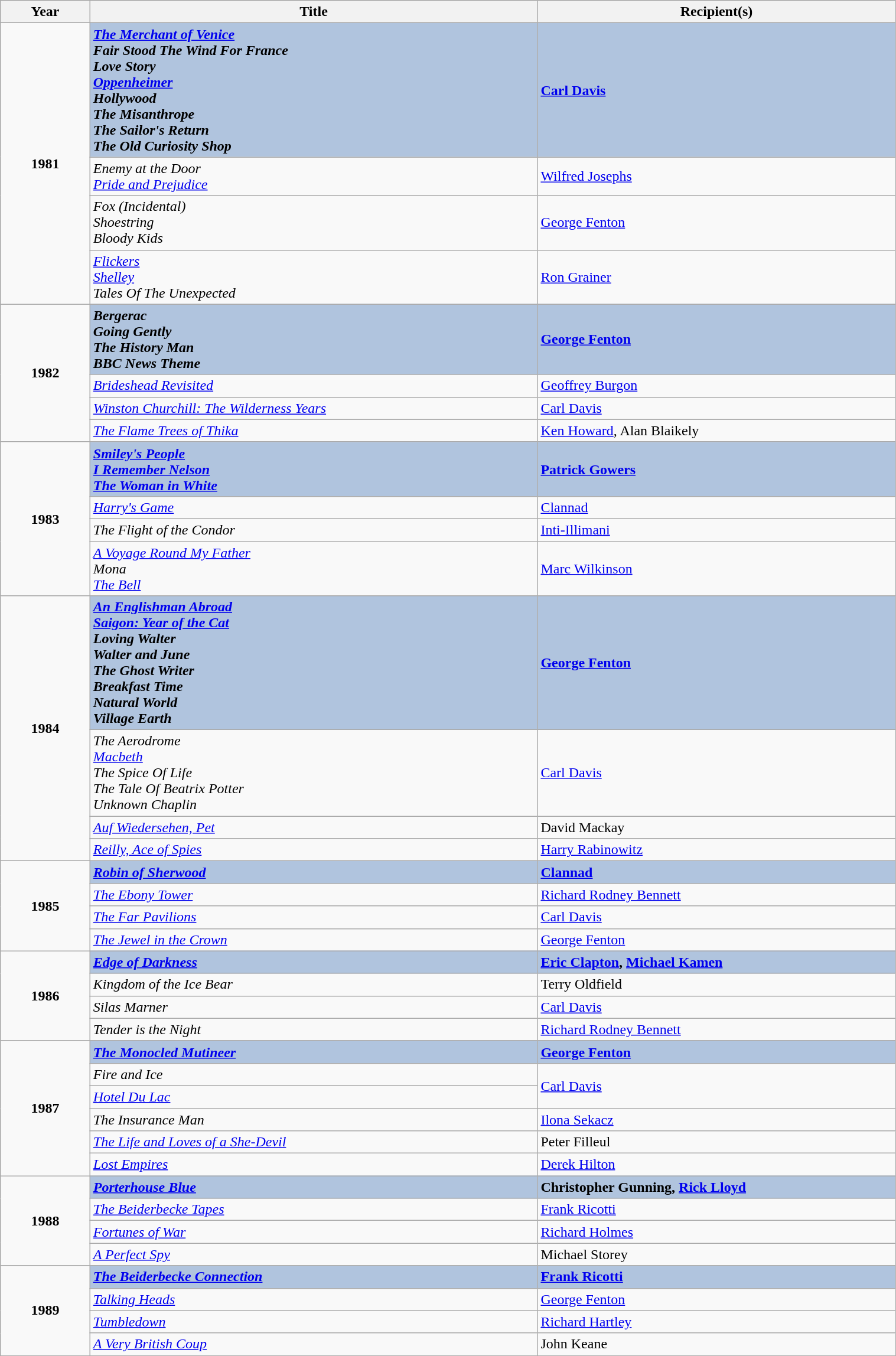<table class="wikitable" width="80%">
<tr>
<th width=5%>Year</th>
<th width=25%><strong>Title</strong></th>
<th width=20%><strong>Recipient(s)</strong></th>
</tr>
<tr>
<td rowspan="4" style="text-align:center;"><strong>1981</strong></td>
<td style="background:#B0C4DE;"><strong><em><a href='#'>The Merchant of Venice</a><br>Fair Stood The Wind For France<br>Love Story<br><a href='#'>Oppenheimer</a><br>Hollywood<br>The Misanthrope<br>The Sailor's Return<br>The Old Curiosity Shop</em></strong></td>
<td style="background:#B0C4DE;"><strong><a href='#'>Carl Davis</a></strong></td>
</tr>
<tr>
<td><em>Enemy at the Door<br><a href='#'>Pride and Prejudice</a></em></td>
<td><a href='#'>Wilfred Josephs</a></td>
</tr>
<tr>
<td><em>Fox (Incidental)<br>Shoestring<br>Bloody Kids</em></td>
<td><a href='#'>George Fenton</a></td>
</tr>
<tr>
<td><em><a href='#'>Flickers</a><br><a href='#'>Shelley</a><br>Tales Of The Unexpected</em></td>
<td><a href='#'>Ron Grainer</a></td>
</tr>
<tr>
<td rowspan="4" style="text-align:center;"><strong>1982</strong></td>
<td style="background:#B0C4DE;"><strong><em>Bergerac<br>Going Gently<br>The History Man<br>BBC News Theme</em></strong></td>
<td style="background:#B0C4DE;"><strong><a href='#'>George Fenton</a></strong></td>
</tr>
<tr>
<td><em><a href='#'>Brideshead Revisited</a></em></td>
<td><a href='#'>Geoffrey Burgon</a></td>
</tr>
<tr>
<td><em><a href='#'>Winston Churchill: The Wilderness Years</a></em></td>
<td><a href='#'>Carl Davis</a></td>
</tr>
<tr>
<td><em><a href='#'>The Flame Trees of Thika</a></em></td>
<td><a href='#'>Ken Howard</a>, Alan Blaikely</td>
</tr>
<tr>
<td rowspan="4" style="text-align:center;"><strong>1983</strong></td>
<td style="background:#B0C4DE;"><strong><em><a href='#'>Smiley's People</a><br><a href='#'>I Remember Nelson</a><br><a href='#'>The Woman in White</a></em></strong></td>
<td style="background:#B0C4DE;"><strong><a href='#'>Patrick Gowers</a></strong></td>
</tr>
<tr>
<td><em><a href='#'>Harry's Game</a></em></td>
<td><a href='#'>Clannad</a></td>
</tr>
<tr>
<td><em>The Flight of the Condor</em></td>
<td><a href='#'>Inti-Illimani</a></td>
</tr>
<tr>
<td><em><a href='#'>A Voyage Round My Father</a><br>Mona<br><a href='#'>The Bell</a></em></td>
<td><a href='#'>Marc Wilkinson</a></td>
</tr>
<tr>
<td rowspan="4" style="text-align:center;"><strong>1984</strong></td>
<td style="background:#B0C4DE;"><strong><em><a href='#'>An Englishman Abroad</a><br><a href='#'>Saigon: Year of the Cat</a><br>Loving Walter<br>Walter and June<br>The Ghost Writer<br>Breakfast Time<br>Natural World<br>Village Earth</em></strong></td>
<td style="background:#B0C4DE;"><strong><a href='#'>George Fenton</a></strong></td>
</tr>
<tr>
<td><em>The Aerodrome<br><a href='#'>Macbeth</a><br>The Spice Of Life<br>The Tale Of Beatrix Potter<br>Unknown Chaplin</em></td>
<td><a href='#'>Carl Davis</a></td>
</tr>
<tr>
<td><em><a href='#'>Auf Wiedersehen, Pet</a></em></td>
<td>David Mackay</td>
</tr>
<tr>
<td><em><a href='#'>Reilly, Ace of Spies</a></em></td>
<td><a href='#'>Harry Rabinowitz</a></td>
</tr>
<tr>
<td rowspan="4" style="text-align:center;"><strong>1985</strong></td>
<td style="background:#B0C4DE;"><strong><em><a href='#'>Robin of Sherwood</a></em></strong></td>
<td style="background:#B0C4DE;"><strong><a href='#'>Clannad</a></strong></td>
</tr>
<tr>
<td><em><a href='#'>The Ebony Tower</a></em></td>
<td><a href='#'>Richard Rodney Bennett</a></td>
</tr>
<tr>
<td><em><a href='#'>The Far Pavilions</a></em></td>
<td><a href='#'>Carl Davis</a></td>
</tr>
<tr>
<td><em><a href='#'>The Jewel in the Crown</a></em></td>
<td><a href='#'>George Fenton</a></td>
</tr>
<tr>
<td rowspan="4" style="text-align:center;"><strong>1986</strong></td>
<td style="background:#B0C4DE;"><strong><em><a href='#'>Edge of Darkness</a></em></strong></td>
<td style="background:#B0C4DE;"><strong><a href='#'>Eric Clapton</a>, <a href='#'>Michael Kamen</a></strong></td>
</tr>
<tr>
<td><em>Kingdom of the Ice Bear</em></td>
<td>Terry Oldfield</td>
</tr>
<tr>
<td><em>Silas Marner</em></td>
<td><a href='#'>Carl Davis</a></td>
</tr>
<tr>
<td><em>Tender is the Night</em></td>
<td><a href='#'>Richard Rodney Bennett</a></td>
</tr>
<tr>
<td rowspan="6" style="text-align:center;"><strong>1987</strong></td>
<td style="background:#B0C4DE;"><strong><em><a href='#'>The Monocled Mutineer</a></em></strong></td>
<td style="background:#B0C4DE;"><strong><a href='#'>George Fenton</a></strong></td>
</tr>
<tr>
<td><em>Fire and Ice</em></td>
<td rowspan="2"><a href='#'>Carl Davis</a></td>
</tr>
<tr>
<td><em><a href='#'>Hotel Du Lac</a></em></td>
</tr>
<tr>
<td><em>The Insurance Man</em></td>
<td><a href='#'>Ilona Sekacz</a></td>
</tr>
<tr>
<td><em><a href='#'>The Life and Loves of a She-Devil</a></em></td>
<td>Peter Filleul</td>
</tr>
<tr>
<td><em><a href='#'>Lost Empires</a></em></td>
<td><a href='#'>Derek Hilton</a></td>
</tr>
<tr>
<td rowspan="4" style="text-align:center;"><strong>1988</strong></td>
<td style="background:#B0C4DE;"><strong><em><a href='#'>Porterhouse Blue</a></em></strong></td>
<td style="background:#B0C4DE;"><strong>Christopher Gunning, <a href='#'>Rick Lloyd</a></strong></td>
</tr>
<tr>
<td><em><a href='#'>The Beiderbecke Tapes</a></em></td>
<td><a href='#'>Frank Ricotti</a></td>
</tr>
<tr>
<td><em><a href='#'>Fortunes of War</a></em></td>
<td><a href='#'>Richard Holmes</a></td>
</tr>
<tr>
<td><em><a href='#'>A Perfect Spy</a></em></td>
<td>Michael Storey</td>
</tr>
<tr>
<td rowspan="4" style="text-align:center;"><strong>1989</strong></td>
<td style="background:#B0C4DE;"><strong><em><a href='#'>The Beiderbecke Connection</a></em></strong></td>
<td style="background:#B0C4DE;"><strong><a href='#'>Frank Ricotti</a></strong></td>
</tr>
<tr>
<td><em><a href='#'>Talking Heads</a></em></td>
<td><a href='#'>George Fenton</a></td>
</tr>
<tr>
<td><em><a href='#'>Tumbledown</a></em></td>
<td><a href='#'>Richard Hartley</a></td>
</tr>
<tr>
<td><em><a href='#'>A Very British Coup</a></em></td>
<td>John Keane</td>
</tr>
<tr>
</tr>
</table>
